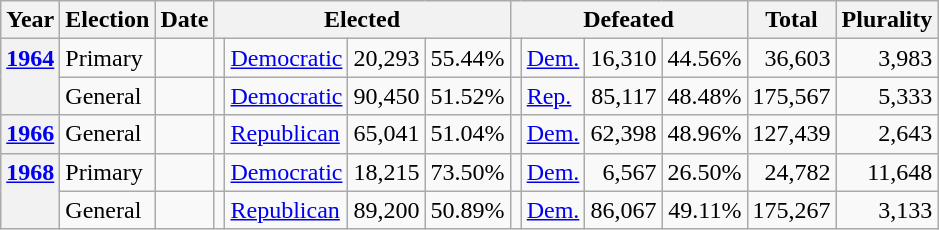<table class=wikitable>
<tr>
<th>Year</th>
<th>Election</th>
<th>Date</th>
<th ! colspan="4">Elected</th>
<th ! colspan="4">Defeated</th>
<th>Total</th>
<th>Plurality</th>
</tr>
<tr>
<th rowspan="2" valign="top"><a href='#'>1964</a></th>
<td valign="top">Primary</td>
<td valign="top"></td>
<td valign="top"></td>
<td valign="top" ><a href='#'>Democratic</a></td>
<td valign="top" align="right">20,293</td>
<td valign="top" align="right">55.44%</td>
<td valign="top"></td>
<td valign="top" ><a href='#'>Dem.</a></td>
<td valign="top" align="right">16,310</td>
<td valign="top" align="right">44.56%</td>
<td valign="top" align="right">36,603</td>
<td valign="top" align="right">3,983</td>
</tr>
<tr>
<td valign="top">General</td>
<td valign="top"></td>
<td valign="top"></td>
<td valign="top" ><a href='#'>Democratic</a></td>
<td valign="top" align="right">90,450</td>
<td valign="top" align="right">51.52%</td>
<td valign="top"></td>
<td valign="top" ><a href='#'>Rep.</a></td>
<td valign="top" align="right">85,117</td>
<td valign="top" align="right">48.48%</td>
<td valign="top" align="right">175,567</td>
<td valign="top" align="right">5,333</td>
</tr>
<tr>
<th valign="top"><a href='#'>1966</a></th>
<td valign="top">General</td>
<td valign="top"></td>
<td valign="top"></td>
<td valign="top" ><a href='#'>Republican</a></td>
<td valign="top" align="right">65,041</td>
<td valign="top" align="right">51.04%</td>
<td valign="top"></td>
<td valign="top" ><a href='#'>Dem.</a></td>
<td valign="top" align="right">62,398</td>
<td valign="top" align="right">48.96%</td>
<td valign="top" align="right">127,439</td>
<td valign="top" align="right">2,643</td>
</tr>
<tr>
<th rowspan="2" valign="top"><a href='#'>1968</a></th>
<td valign="top">Primary</td>
<td valign="top"></td>
<td valign="top"></td>
<td valign="top" ><a href='#'>Democratic</a></td>
<td valign="top" align="right">18,215</td>
<td valign="top" align="right">73.50%</td>
<td valign="top"></td>
<td valign="top" ><a href='#'>Dem.</a></td>
<td valign="top" align="right">6,567</td>
<td valign="top" align="right">26.50%</td>
<td valign="top" align="right">24,782</td>
<td valign="top" align="right">11,648</td>
</tr>
<tr>
<td valign="top">General</td>
<td valign="top"></td>
<td valign="top"></td>
<td valign="top" ><a href='#'>Republican</a></td>
<td valign="top" align="right">89,200</td>
<td valign="top" align="right">50.89%</td>
<td valign="top"></td>
<td valign="top" ><a href='#'>Dem.</a></td>
<td valign="top" align="right">86,067</td>
<td valign="top" align="right">49.11%</td>
<td valign="top" align="right">175,267</td>
<td valign="top" align="right">3,133</td>
</tr>
</table>
